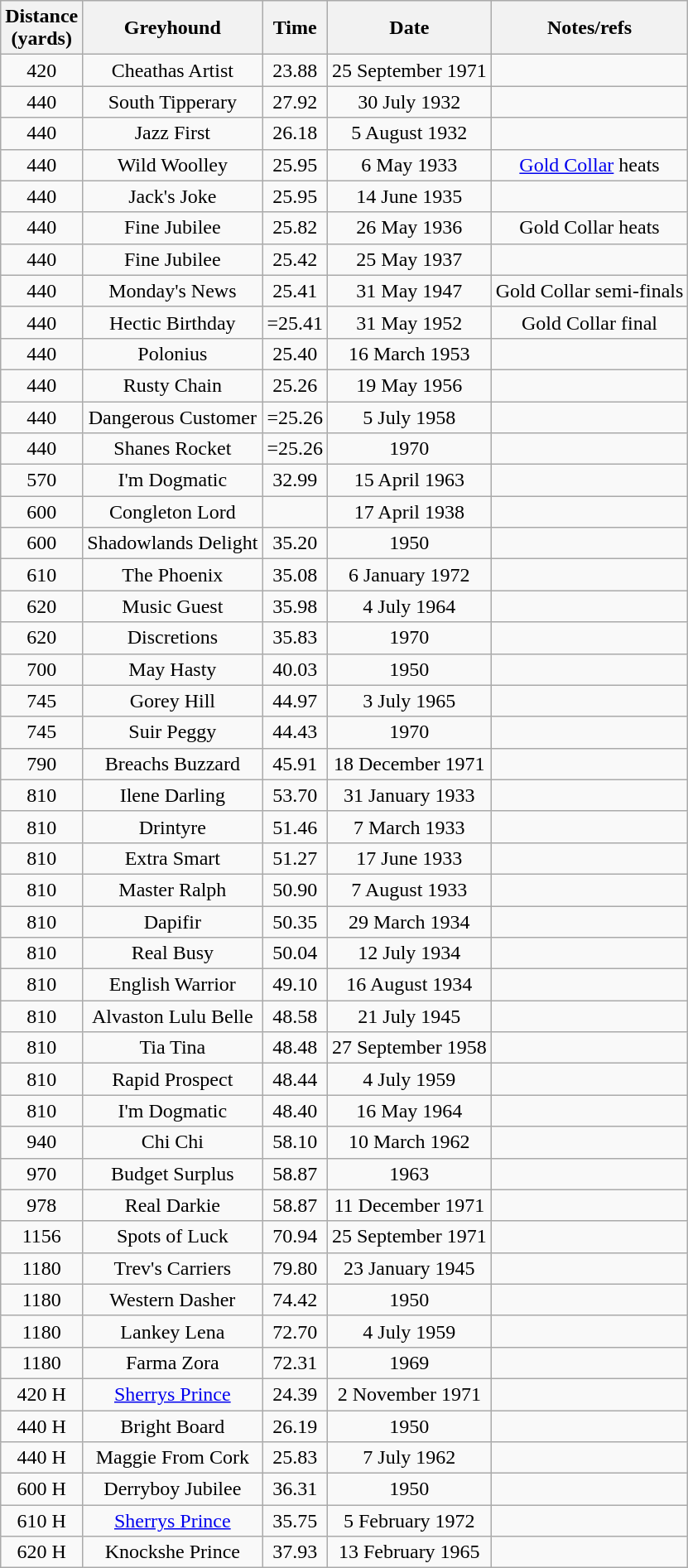<table class="wikitable">
<tr>
<th>Distance <br>(yards)</th>
<th>Greyhound</th>
<th>Time</th>
<th>Date</th>
<th>Notes/refs</th>
</tr>
<tr align=center>
<td>420</td>
<td>Cheathas Artist</td>
<td>23.88</td>
<td>25 September 1971</td>
<td></td>
</tr>
<tr align=center>
<td>440</td>
<td>South Tipperary</td>
<td>27.92</td>
<td>30 July 1932</td>
<td></td>
</tr>
<tr align=center>
<td>440</td>
<td>Jazz First</td>
<td>26.18</td>
<td>5 August 1932</td>
<td></td>
</tr>
<tr align=center>
<td>440</td>
<td>Wild Woolley</td>
<td>25.95</td>
<td>6 May 1933</td>
<td><a href='#'>Gold Collar</a> heats</td>
</tr>
<tr align=center>
<td>440</td>
<td>Jack's Joke</td>
<td>25.95</td>
<td>14 June 1935</td>
<td></td>
</tr>
<tr align=center>
<td>440</td>
<td>Fine Jubilee</td>
<td>25.82</td>
<td>26 May 1936</td>
<td>Gold Collar heats</td>
</tr>
<tr align=center>
<td>440</td>
<td>Fine Jubilee</td>
<td>25.42</td>
<td>25 May 1937</td>
<td></td>
</tr>
<tr align=center>
<td>440</td>
<td>Monday's News</td>
<td>25.41</td>
<td>31 May 1947</td>
<td>Gold Collar semi-finals</td>
</tr>
<tr align=center>
<td>440</td>
<td>Hectic Birthday</td>
<td>=25.41</td>
<td>31 May 1952</td>
<td>Gold Collar final</td>
</tr>
<tr align=center>
<td>440</td>
<td>Polonius</td>
<td>25.40</td>
<td>16 March 1953</td>
<td></td>
</tr>
<tr align=center>
<td>440</td>
<td>Rusty Chain</td>
<td>25.26</td>
<td>19 May 1956</td>
<td></td>
</tr>
<tr align=center>
<td>440</td>
<td>Dangerous Customer</td>
<td>=25.26</td>
<td>5 July 1958</td>
<td></td>
</tr>
<tr align=center>
<td>440</td>
<td>Shanes Rocket</td>
<td>=25.26</td>
<td>1970</td>
<td></td>
</tr>
<tr align=center>
<td>570</td>
<td>I'm Dogmatic</td>
<td>32.99</td>
<td>15 April 1963</td>
<td></td>
</tr>
<tr align=center>
<td>600</td>
<td>Congleton Lord</td>
<td></td>
<td>17 April 1938</td>
<td></td>
</tr>
<tr align=center>
<td>600</td>
<td>Shadowlands Delight</td>
<td>35.20</td>
<td>1950</td>
<td></td>
</tr>
<tr align=center>
<td>610</td>
<td>The Phoenix</td>
<td>35.08</td>
<td>6 January 1972</td>
<td></td>
</tr>
<tr align=center>
<td>620</td>
<td>Music Guest</td>
<td>35.98</td>
<td>4 July 1964</td>
<td></td>
</tr>
<tr align=center>
<td>620</td>
<td>Discretions</td>
<td>35.83</td>
<td>1970</td>
<td></td>
</tr>
<tr align=center>
<td>700</td>
<td>May Hasty</td>
<td>40.03</td>
<td>1950</td>
<td></td>
</tr>
<tr align=center>
<td>745</td>
<td>Gorey Hill</td>
<td>44.97</td>
<td>3 July 1965</td>
<td></td>
</tr>
<tr align=center>
<td>745</td>
<td>Suir Peggy</td>
<td>44.43</td>
<td>1970</td>
<td></td>
</tr>
<tr align=center>
<td>790</td>
<td>Breachs Buzzard</td>
<td>45.91</td>
<td>18 December 1971</td>
<td></td>
</tr>
<tr align=center>
<td>810</td>
<td>Ilene Darling</td>
<td>53.70</td>
<td>31 January 1933</td>
<td></td>
</tr>
<tr align=center>
<td>810</td>
<td>Drintyre</td>
<td>51.46</td>
<td>7 March 1933</td>
<td></td>
</tr>
<tr align=center>
<td>810</td>
<td>Extra Smart</td>
<td>51.27</td>
<td>17 June 1933</td>
<td></td>
</tr>
<tr align=center>
<td>810</td>
<td>Master Ralph</td>
<td>50.90</td>
<td>7 August 1933</td>
<td></td>
</tr>
<tr align=center>
<td>810</td>
<td>Dapifir</td>
<td>50.35</td>
<td>29 March 1934</td>
<td></td>
</tr>
<tr align=center>
<td>810</td>
<td>Real Busy</td>
<td>50.04</td>
<td>12 July 1934</td>
<td></td>
</tr>
<tr align=center>
<td>810</td>
<td>English Warrior</td>
<td>49.10</td>
<td>16 August 1934</td>
<td></td>
</tr>
<tr align=center>
<td>810</td>
<td>Alvaston Lulu Belle</td>
<td>48.58</td>
<td>21 July 1945</td>
<td></td>
</tr>
<tr align=center>
<td>810</td>
<td>Tia Tina</td>
<td>48.48</td>
<td>27 September 1958</td>
<td></td>
</tr>
<tr align=center>
<td>810</td>
<td>Rapid Prospect</td>
<td>48.44</td>
<td>4 July 1959</td>
<td></td>
</tr>
<tr align=center>
<td>810</td>
<td>I'm Dogmatic</td>
<td>48.40</td>
<td>16 May 1964</td>
<td></td>
</tr>
<tr align=center>
<td>940</td>
<td>Chi Chi</td>
<td>58.10</td>
<td>10 March 1962</td>
<td></td>
</tr>
<tr align=center>
<td>970</td>
<td>Budget Surplus</td>
<td>58.87</td>
<td>1963</td>
<td></td>
</tr>
<tr align=center>
<td>978</td>
<td>Real Darkie</td>
<td>58.87</td>
<td>11 December 1971</td>
<td></td>
</tr>
<tr align=center>
<td>1156</td>
<td>Spots of Luck</td>
<td>70.94</td>
<td>25 September 1971</td>
<td></td>
</tr>
<tr align=center>
<td>1180</td>
<td>Trev's Carriers</td>
<td>79.80</td>
<td>23 January 1945</td>
<td></td>
</tr>
<tr align=center>
<td>1180</td>
<td>Western Dasher</td>
<td>74.42</td>
<td>1950</td>
<td></td>
</tr>
<tr align=center>
<td>1180</td>
<td>Lankey Lena</td>
<td>72.70</td>
<td>4 July 1959</td>
<td></td>
</tr>
<tr align=center>
<td>1180</td>
<td>Farma Zora</td>
<td>72.31</td>
<td>1969</td>
<td></td>
</tr>
<tr align=center>
<td>420 H</td>
<td><a href='#'>Sherrys Prince</a></td>
<td>24.39</td>
<td>2 November 1971</td>
<td></td>
</tr>
<tr align=center>
<td>440 H</td>
<td>Bright Board</td>
<td>26.19</td>
<td>1950</td>
<td></td>
</tr>
<tr align=center>
<td>440 H</td>
<td>Maggie From Cork</td>
<td>25.83</td>
<td>7 July 1962</td>
<td></td>
</tr>
<tr align=center>
<td>600 H</td>
<td>Derryboy Jubilee</td>
<td>36.31</td>
<td>1950</td>
<td></td>
</tr>
<tr align=center>
<td>610 H</td>
<td><a href='#'>Sherrys Prince</a></td>
<td>35.75</td>
<td>5 February 1972</td>
<td></td>
</tr>
<tr align=center>
<td>620 H</td>
<td>Knockshe Prince</td>
<td>37.93</td>
<td>13 February 1965</td>
<td></td>
</tr>
</table>
